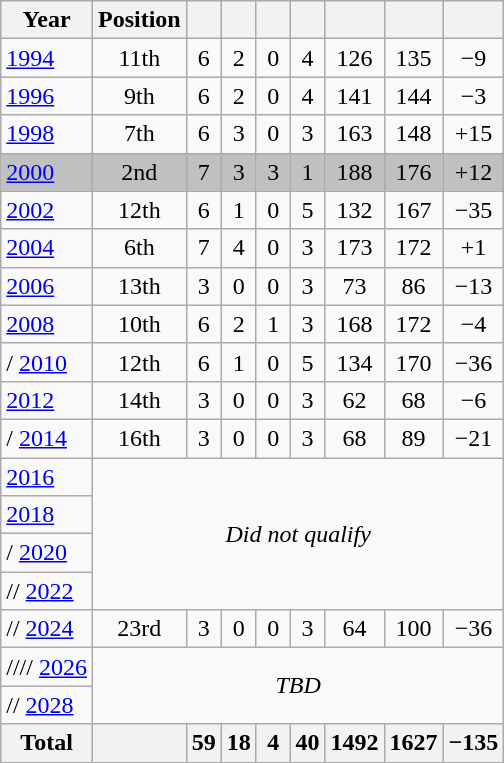<table class="wikitable" style="text-align: center;">
<tr>
<th>Year</th>
<th>Position</th>
<th width="15"></th>
<th width="15"></th>
<th width="15"></th>
<th width="15"></th>
<th></th>
<th></th>
<th></th>
</tr>
<tr>
<td style="text-align: left;"> <a href='#'>1994</a></td>
<td>11th</td>
<td>6</td>
<td>2</td>
<td>0</td>
<td>4</td>
<td>126</td>
<td>135</td>
<td>−9</td>
</tr>
<tr>
<td style="text-align: left;"> <a href='#'>1996</a></td>
<td>9th</td>
<td>6</td>
<td>2</td>
<td>0</td>
<td>4</td>
<td>141</td>
<td>144</td>
<td>−3</td>
</tr>
<tr>
<td style="text-align: left;"> <a href='#'>1998</a></td>
<td>7th</td>
<td>6</td>
<td>3</td>
<td>0</td>
<td>3</td>
<td>163</td>
<td>148</td>
<td>+15</td>
</tr>
<tr style="background: silver">
<td style="text-align: left;"> <a href='#'>2000</a></td>
<td>2nd</td>
<td>7</td>
<td>3</td>
<td>3</td>
<td>1</td>
<td>188</td>
<td>176</td>
<td>+12</td>
</tr>
<tr>
<td style="text-align: left;"> <a href='#'>2002</a></td>
<td>12th</td>
<td>6</td>
<td>1</td>
<td>0</td>
<td>5</td>
<td>132</td>
<td>167</td>
<td>−35</td>
</tr>
<tr>
<td style="text-align: left;"> <a href='#'>2004</a></td>
<td>6th</td>
<td>7</td>
<td>4</td>
<td>0</td>
<td>3</td>
<td>173</td>
<td>172</td>
<td>+1</td>
</tr>
<tr>
<td style="text-align: left;"> <a href='#'>2006</a></td>
<td>13th</td>
<td>3</td>
<td>0</td>
<td>0</td>
<td>3</td>
<td>73</td>
<td>86</td>
<td>−13</td>
</tr>
<tr>
<td style="text-align: left;"> <a href='#'>2008</a></td>
<td>10th</td>
<td>6</td>
<td>2</td>
<td>1</td>
<td>3</td>
<td>168</td>
<td>172</td>
<td>−4</td>
</tr>
<tr>
<td style="text-align: left;">/ <a href='#'>2010</a></td>
<td>12th</td>
<td>6</td>
<td>1</td>
<td>0</td>
<td>5</td>
<td>134</td>
<td>170</td>
<td>−36</td>
</tr>
<tr>
<td style="text-align: left;"> <a href='#'>2012</a></td>
<td>14th</td>
<td>3</td>
<td>0</td>
<td>0</td>
<td>3</td>
<td>62</td>
<td>68</td>
<td>−6</td>
</tr>
<tr>
<td style="text-align: left;">/ <a href='#'>2014</a></td>
<td>16th</td>
<td>3</td>
<td>0</td>
<td>0</td>
<td>3</td>
<td>68</td>
<td>89</td>
<td>−21</td>
</tr>
<tr>
<td style="text-align: left;"> <a href='#'>2016</a></td>
<td colspan="8" rowspan="4"><em>Did not qualify</em></td>
</tr>
<tr>
<td style="text-align: left;"> <a href='#'>2018</a></td>
</tr>
<tr>
<td style="text-align: left;">/ <a href='#'>2020</a></td>
</tr>
<tr>
<td style="text-align: left;">// <a href='#'>2022</a></td>
</tr>
<tr>
<td style="text-align: left;">// <a href='#'>2024</a></td>
<td>23rd</td>
<td>3</td>
<td>0</td>
<td>0</td>
<td>3</td>
<td>64</td>
<td>100</td>
<td>−36</td>
</tr>
<tr>
<td style="text-align: left;">//// <a href='#'>2026</a></td>
<td colspan="8" rowspan="2"><em>TBD</em></td>
</tr>
<tr>
<td style="text-align: left;">// <a href='#'>2028</a></td>
</tr>
<tr>
<th>Total</th>
<th></th>
<th>59</th>
<th>18</th>
<th>4</th>
<th>40</th>
<th>1492</th>
<th>1627</th>
<th>−135</th>
</tr>
</table>
